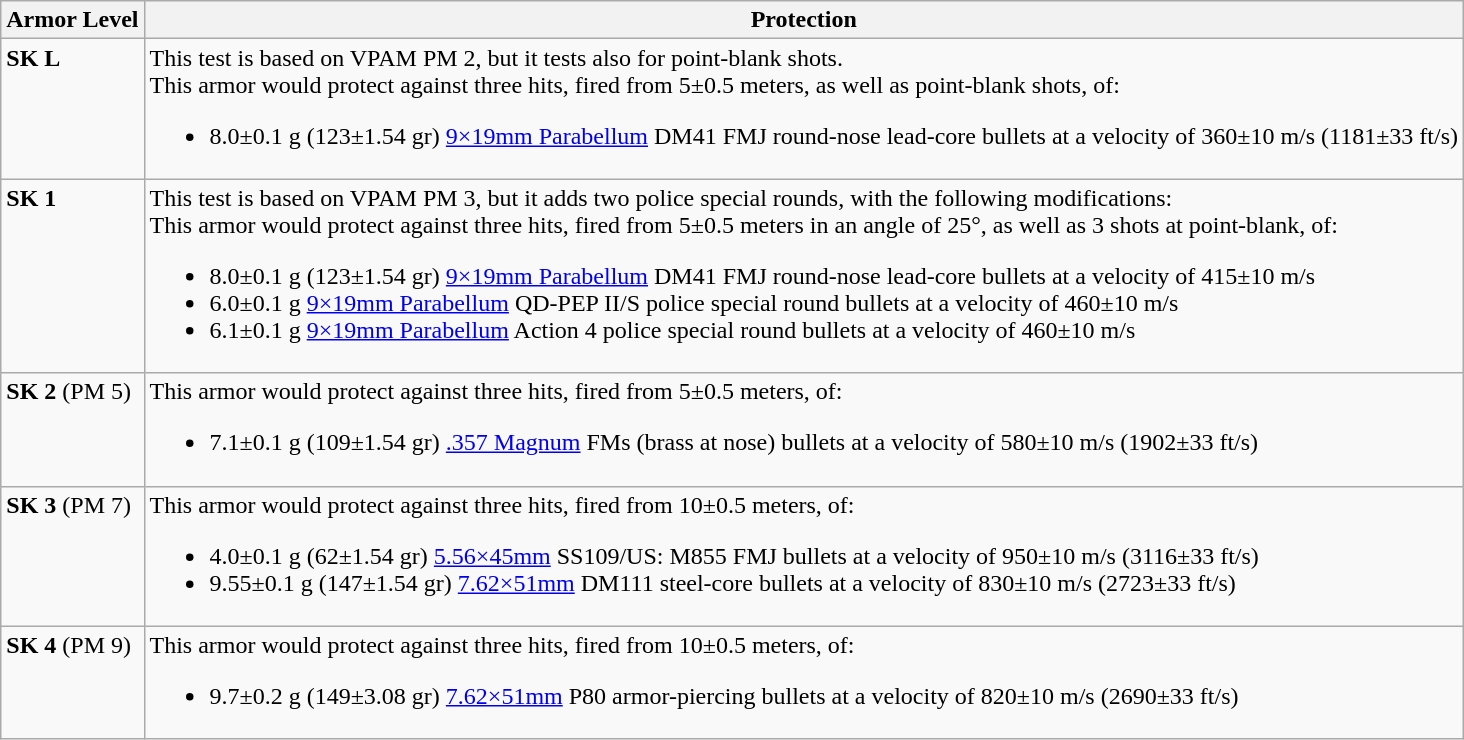<table class="wikitable">
<tr>
<th>Armor Level</th>
<th>Protection</th>
</tr>
<tr style="vertical-align: top;">
<td><strong>SK L</strong><br></td>
<td>This test is based on VPAM PM 2, but it tests also for point-blank shots.<br>This armor would protect against three hits, fired from 5±0.5 meters, as well as point-blank shots, of:<ul><li>8.0±0.1 g (123±1.54 gr) <a href='#'>9×19mm Parabellum</a> DM41 FMJ round-nose lead-core bullets at a velocity of 360±10 m/s (1181±33 ft/s)</li></ul></td>
</tr>
<tr style="vertical-align: top;">
<td><strong>SK 1</strong><br></td>
<td>This test is based on VPAM PM 3, but it adds two police special rounds, with the following modifications:<br>This armor would protect against three hits, fired from 5±0.5 meters in an angle of 25°, as well as 3 shots at point-blank, of:<ul><li>8.0±0.1 g (123±1.54 gr) <a href='#'>9×19mm Parabellum</a> DM41 FMJ round-nose lead-core bullets at a velocity of 415±10 m/s</li><li>6.0±0.1 g <a href='#'>9×19mm Parabellum</a> QD-PEP II/S police special round bullets at a velocity of 460±10 m/s</li><li>6.1±0.1 g <a href='#'>9×19mm Parabellum</a> Action 4 police special round bullets at a velocity of 460±10 m/s</li></ul></td>
</tr>
<tr style="vertical-align: top;">
<td><strong>SK 2</strong> (PM 5)<br></td>
<td>This armor would protect against three hits, fired from 5±0.5 meters, of:<br><ul><li>7.1±0.1 g (109±1.54 gr) <a href='#'>.357 Magnum</a> FMs (brass at nose) bullets at a velocity of 580±10 m/s (1902±33 ft/s)</li></ul></td>
</tr>
<tr style="vertical-align: top;">
<td><strong>SK 3</strong> (PM 7)<br></td>
<td>This armor would protect against three hits, fired from 10±0.5 meters, of:<br><ul><li>4.0±0.1 g (62±1.54 gr) <a href='#'>5.56×45mm</a> SS109/US: M855 FMJ bullets at a velocity of 950±10 m/s (3116±33 ft/s)</li><li>9.55±0.1 g (147±1.54 gr) <a href='#'>7.62×51mm</a> DM111 steel-core bullets at a velocity of 830±10 m/s (2723±33 ft/s)</li></ul></td>
</tr>
<tr style="vertical-align: top;">
<td><strong>SK 4</strong> (PM 9)<br></td>
<td>This armor would protect against three hits, fired from 10±0.5 meters, of:<br><ul><li>9.7±0.2 g (149±3.08 gr) <a href='#'>7.62×51mm</a> P80 armor-piercing bullets at a velocity of 820±10 m/s (2690±33 ft/s)</li></ul></td>
</tr>
</table>
